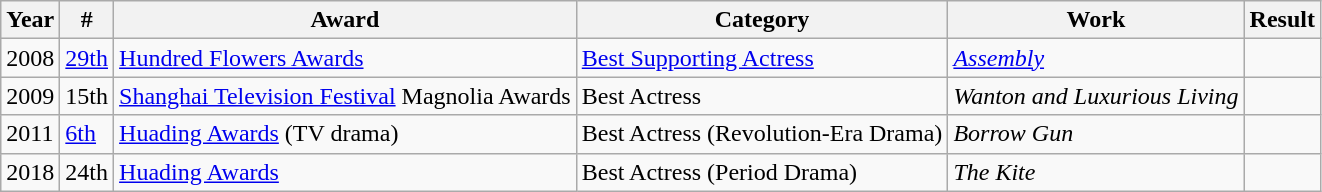<table class="wikitable sortable">
<tr>
<th>Year</th>
<th>#</th>
<th>Award</th>
<th>Category</th>
<th>Work</th>
<th>Result</th>
</tr>
<tr>
<td>2008</td>
<td><a href='#'>29th</a></td>
<td><a href='#'>Hundred Flowers Awards</a></td>
<td><a href='#'>Best Supporting Actress</a></td>
<td><em><a href='#'>Assembly</a></em></td>
<td></td>
</tr>
<tr>
<td>2009</td>
<td>15th</td>
<td><a href='#'>Shanghai Television Festival</a> Magnolia Awards</td>
<td>Best Actress</td>
<td><em>Wanton and Luxurious Living</em></td>
<td></td>
</tr>
<tr>
<td>2011</td>
<td><a href='#'>6th</a></td>
<td><a href='#'>Huading Awards</a> (TV drama)</td>
<td>Best Actress (Revolution-Era Drama)</td>
<td><em>Borrow Gun</em></td>
<td></td>
</tr>
<tr>
<td>2018</td>
<td>24th</td>
<td><a href='#'>Huading Awards</a></td>
<td>Best Actress (Period Drama)</td>
<td><em>The Kite</em></td>
<td></td>
</tr>
</table>
